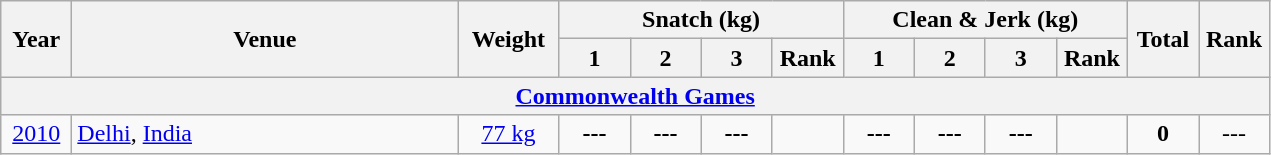<table class = "wikitable" style="text-align:center;">
<tr>
<th rowspan=2 width=40>Year</th>
<th rowspan=2 width=250>Venue</th>
<th rowspan=2 width=60>Weight</th>
<th colspan=4>Snatch (kg)</th>
<th colspan=4>Clean & Jerk (kg)</th>
<th rowspan=2 width=40>Total</th>
<th rowspan=2 width=40>Rank</th>
</tr>
<tr>
<th width=40>1</th>
<th width=40>2</th>
<th width=40>3</th>
<th width=40>Rank</th>
<th width=40>1</th>
<th width=40>2</th>
<th width=40>3</th>
<th width=40>Rank</th>
</tr>
<tr>
<th colspan=13><a href='#'>Commonwealth Games</a></th>
</tr>
<tr>
<td><a href='#'>2010</a></td>
<td align=left> <a href='#'>Delhi</a>, <a href='#'>India</a></td>
<td><a href='#'>77 kg</a></td>
<td><strong>---</strong></td>
<td><strong>---</strong></td>
<td><strong>---</strong></td>
<td></td>
<td><strong>---</strong></td>
<td><strong>---</strong></td>
<td><strong>---</strong></td>
<td></td>
<td><strong>0</strong></td>
<td>---</td>
</tr>
</table>
